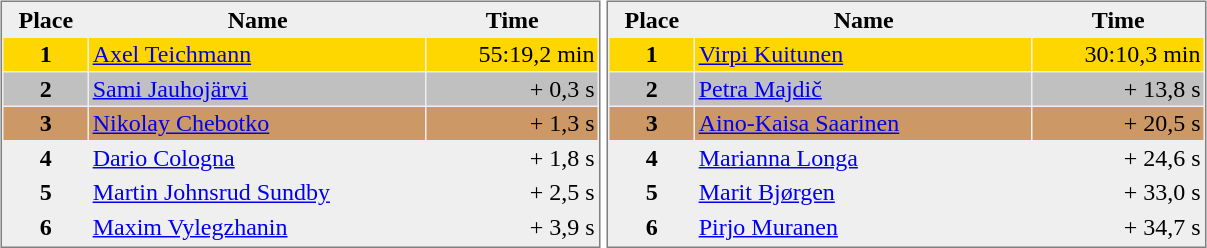<table border="0">
<tr>
<td valign="top"><br><table style="border:1px solid #808080; background-color:#EFEFEF" cellspacing="1" cellpadding="2" width="400">
<tr bgcolor="#EFEFEF">
<th>Place</th>
<th width="220">Name</th>
<th>Time</th>
</tr>
<tr align="center" valign="top" bgcolor="gold">
<th>1</th>
<td align="left"> <a href='#'>Axel Teichmann</a></td>
<td align="right">55:19,2 min</td>
</tr>
<tr align="center" valign="top" bgcolor="silver">
<th>2</th>
<td align="left"> <a href='#'>Sami Jauhojärvi</a></td>
<td align="right">+ 0,3 s</td>
</tr>
<tr align="center" valign="top" bgcolor="CC9966">
<th>3</th>
<td align="left"> <a href='#'>Nikolay Chebotko</a></td>
<td align="right">+ 1,3 s</td>
</tr>
<tr align="center" valign="top">
<th>4</th>
<td align="left"> <a href='#'>Dario Cologna</a></td>
<td align="right">+ 1,8 s</td>
</tr>
<tr align="center" valign="top">
<th>5</th>
<td align="left"> <a href='#'>Martin Johnsrud Sundby</a></td>
<td align="right">+ 2,5 s</td>
</tr>
<tr align="center" valign="top">
<th>6</th>
<td align="left"> <a href='#'>Maxim Vylegzhanin</a></td>
<td align="right">+ 3,9 s</td>
</tr>
<tr align="center" valign="top">
</tr>
</table>
</td>
<td valign="top"><br><table style="border:1px solid #808080; background-color:#EFEFEF;" cellspacing="1" cellpadding="2" width="400">
<tr bgcolor="#EFEFEF">
<th>Place</th>
<th width="220">Name</th>
<th>Time</th>
</tr>
<tr align="center" valign="top" bgcolor="gold">
<th>1</th>
<td align="left"> <a href='#'>Virpi Kuitunen</a></td>
<td align="right">30:10,3 min</td>
</tr>
<tr align="center" valign="top" bgcolor="silver">
<th>2</th>
<td align="left"> <a href='#'>Petra Majdič</a></td>
<td align="right">+ 13,8 s</td>
</tr>
<tr align="center" valign="top" bgcolor="CC9966">
<th>3</th>
<td align="left"> <a href='#'>Aino-Kaisa Saarinen</a></td>
<td align="right">+ 20,5 s</td>
</tr>
<tr align="center" valign="top">
<th>4</th>
<td align="left"> <a href='#'>Marianna Longa</a></td>
<td align="right">+ 24,6 s</td>
</tr>
<tr align="center" valign="top">
<th>5</th>
<td align="left"> <a href='#'>Marit Bjørgen</a></td>
<td align="right">+ 33,0 s</td>
</tr>
<tr align="center" valign="top">
<th>6</th>
<td align="left"> <a href='#'>Pirjo Muranen</a></td>
<td align="right">+ 34,7 s</td>
</tr>
<tr align="center" valign="top">
</tr>
</table>
</td>
</tr>
</table>
